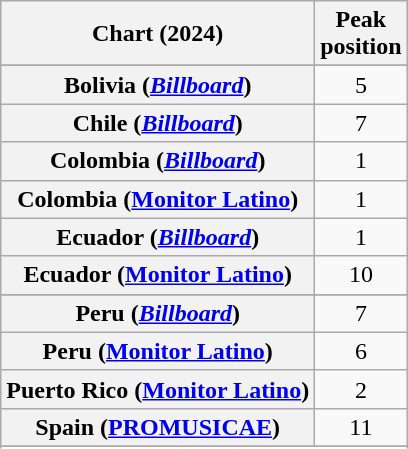<table class="wikitable sortable plainrowheaders" style="text-align:center">
<tr>
<th scope="col">Chart (2024)</th>
<th scope="col">Peak<br>position</th>
</tr>
<tr>
</tr>
<tr>
<th scope="row">Bolivia (<em><a href='#'>Billboard</a></em>)</th>
<td>5</td>
</tr>
<tr>
<th scope="row">Chile (<em><a href='#'>Billboard</a></em>)</th>
<td>7</td>
</tr>
<tr>
<th scope="row">Colombia (<em><a href='#'>Billboard</a></em>)</th>
<td>1</td>
</tr>
<tr>
<th scope="row">Colombia (<a href='#'>Monitor Latino</a>)</th>
<td>1</td>
</tr>
<tr>
<th scope="row">Ecuador (<em><a href='#'>Billboard</a></em>)</th>
<td>1</td>
</tr>
<tr>
<th scope="row">Ecuador (<a href='#'>Monitor Latino</a>)</th>
<td>10</td>
</tr>
<tr>
</tr>
<tr>
<th scope="row">Peru (<em><a href='#'>Billboard</a></em>)</th>
<td>7</td>
</tr>
<tr>
<th scope="row">Peru (<a href='#'>Monitor Latino</a>)</th>
<td>6</td>
</tr>
<tr>
<th scope="row">Puerto Rico (<a href='#'>Monitor Latino</a>)</th>
<td>2</td>
</tr>
<tr>
<th scope="row">Spain (<a href='#'>PROMUSICAE</a>)</th>
<td>11</td>
</tr>
<tr>
</tr>
<tr>
</tr>
<tr>
</tr>
<tr>
</tr>
</table>
